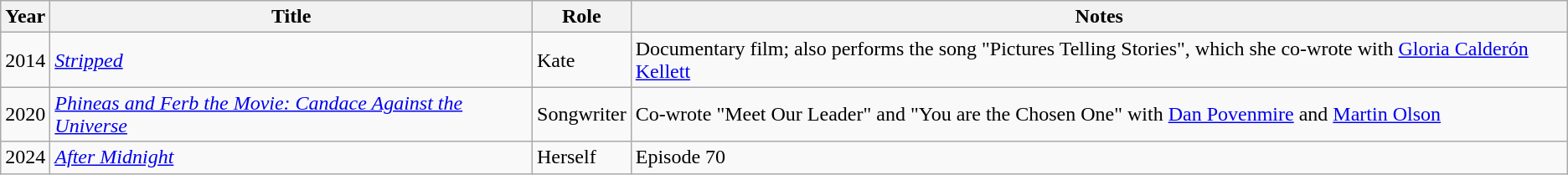<table class="wikitable sortable">
<tr>
<th>Year</th>
<th>Title</th>
<th>Role</th>
<th class="unsortable">Notes</th>
</tr>
<tr>
<td>2014</td>
<td><em><a href='#'>Stripped</a></em></td>
<td>Kate</td>
<td>Documentary film; also performs the song "Pictures Telling Stories", which she co-wrote with <a href='#'>Gloria Calderón Kellett</a></td>
</tr>
<tr>
<td>2020</td>
<td><em><a href='#'>Phineas and Ferb the Movie: Candace Against the Universe</a></em></td>
<td>Songwriter</td>
<td>Co-wrote "Meet Our Leader" and "You are the Chosen One" with <a href='#'>Dan Povenmire</a> and <a href='#'>Martin Olson</a></td>
</tr>
<tr>
<td>2024</td>
<td><em><a href='#'>After Midnight</a></em></td>
<td>Herself</td>
<td>Episode 70</td>
</tr>
</table>
